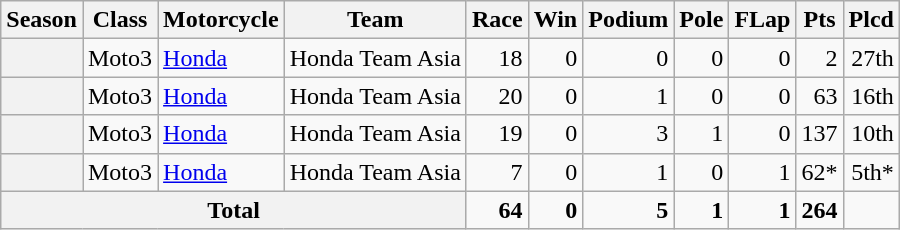<table class="wikitable" style="text-align:right;">
<tr>
<th>Season</th>
<th>Class</th>
<th>Motorcycle</th>
<th>Team</th>
<th>Race</th>
<th>Win</th>
<th>Podium</th>
<th>Pole</th>
<th>FLap</th>
<th>Pts</th>
<th>Plcd</th>
</tr>
<tr>
<th></th>
<td>Moto3</td>
<td style="text-align:left;"><a href='#'>Honda</a></td>
<td>Honda Team Asia</td>
<td>18</td>
<td>0</td>
<td>0</td>
<td>0</td>
<td>0</td>
<td>2</td>
<td>27th</td>
</tr>
<tr>
<th></th>
<td>Moto3</td>
<td style="text-align:left;"><a href='#'>Honda</a></td>
<td>Honda Team Asia</td>
<td>20</td>
<td>0</td>
<td>1</td>
<td>0</td>
<td>0</td>
<td>63</td>
<td>16th</td>
</tr>
<tr>
<th></th>
<td>Moto3</td>
<td style="text-align:left;"><a href='#'>Honda</a></td>
<td>Honda Team Asia</td>
<td>19</td>
<td>0</td>
<td>3</td>
<td>1</td>
<td>0</td>
<td>137</td>
<td>10th</td>
</tr>
<tr>
<th></th>
<td>Moto3</td>
<td style="text-align:left;"><a href='#'>Honda</a></td>
<td>Honda Team Asia</td>
<td>7</td>
<td>0</td>
<td>1</td>
<td>0</td>
<td>1</td>
<td>62*</td>
<td>5th*</td>
</tr>
<tr>
<th colspan="4">Total</th>
<td><strong>64</strong></td>
<td><strong>0</strong></td>
<td><strong>5</strong></td>
<td><strong>1</strong></td>
<td><strong>1</strong></td>
<td><strong>264</strong></td>
<td></td>
</tr>
</table>
